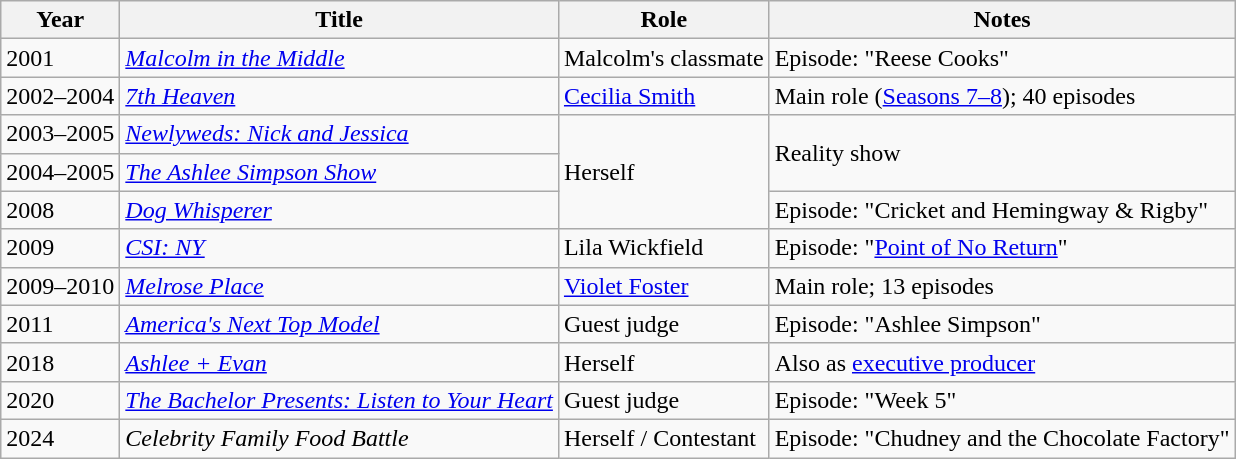<table class="wikitable">
<tr>
<th>Year</th>
<th>Title</th>
<th>Role</th>
<th class="unsortable">Notes</th>
</tr>
<tr>
<td>2001</td>
<td><em><a href='#'>Malcolm in the Middle</a></em></td>
<td>Malcolm's classmate</td>
<td>Episode: "Reese Cooks"</td>
</tr>
<tr>
<td>2002–2004</td>
<td><em><a href='#'>7th Heaven</a></em></td>
<td><a href='#'>Cecilia Smith</a></td>
<td>Main role (<a href='#'>Seasons 7–8</a>); 40 episodes</td>
</tr>
<tr>
<td>2003–2005</td>
<td><em><a href='#'>Newlyweds: Nick and Jessica</a></em></td>
<td rowspan=3>Herself</td>
<td rowspan=2>Reality show</td>
</tr>
<tr>
<td>2004–2005</td>
<td><em><a href='#'>The Ashlee Simpson Show</a></em></td>
</tr>
<tr>
<td>2008</td>
<td><em><a href='#'>Dog Whisperer</a></em></td>
<td>Episode: "Cricket and Hemingway & Rigby"</td>
</tr>
<tr>
<td>2009</td>
<td><em><a href='#'>CSI: NY</a></em></td>
<td>Lila Wickfield</td>
<td>Episode: "<a href='#'>Point of No Return</a>"</td>
</tr>
<tr>
<td>2009–2010</td>
<td><em><a href='#'>Melrose Place</a></em></td>
<td><a href='#'>Violet Foster</a></td>
<td>Main role; 13 episodes</td>
</tr>
<tr>
<td>2011</td>
<td><em><a href='#'>America's Next Top Model</a></em></td>
<td>Guest judge</td>
<td>Episode: "Ashlee Simpson"</td>
</tr>
<tr>
<td>2018</td>
<td><em><a href='#'>Ashlee + Evan</a></em></td>
<td>Herself</td>
<td>Also as <a href='#'>executive producer</a></td>
</tr>
<tr>
<td>2020</td>
<td><em><a href='#'>The Bachelor Presents: Listen to Your Heart</a></em></td>
<td>Guest judge</td>
<td>Episode: "Week 5"</td>
</tr>
<tr>
<td>2024</td>
<td><em>Celebrity Family Food Battle</em></td>
<td>Herself / Contestant</td>
<td>Episode: "Chudney and the Chocolate Factory"</td>
</tr>
</table>
